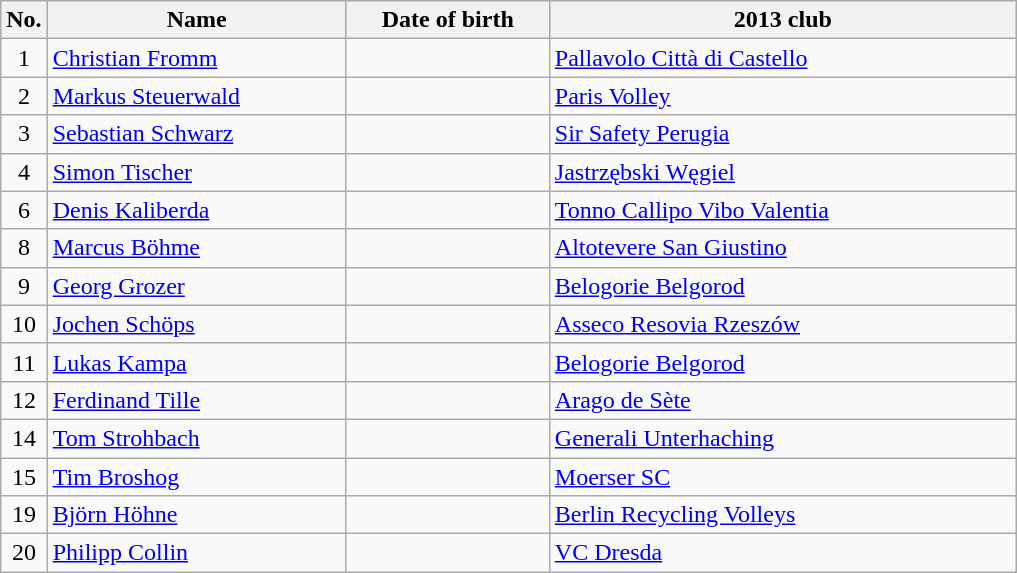<table class="wikitable sortable" style="font-size:100%; text-align:center;">
<tr>
<th>No.</th>
<th style="width:12em">Name</th>
<th style="width:8em">Date of birth</th>
<th style="width:19em">2013 club</th>
</tr>
<tr>
<td>1</td>
<td align=left><a href='#'>Christian Fromm</a></td>
<td align=right></td>
<td align=left> <a href='#'>Pallavolo Città di Castello</a></td>
</tr>
<tr>
<td>2</td>
<td align=left><a href='#'>Markus Steuerwald</a></td>
<td align=right></td>
<td align=left> <a href='#'>Paris Volley</a></td>
</tr>
<tr>
<td>3</td>
<td align=left><a href='#'>Sebastian Schwarz</a></td>
<td align=right></td>
<td align=left> <a href='#'>Sir Safety Perugia</a></td>
</tr>
<tr>
<td>4</td>
<td align=left><a href='#'>Simon Tischer</a></td>
<td align=right></td>
<td align=left> <a href='#'>Jastrzębski Węgiel</a></td>
</tr>
<tr>
<td>6</td>
<td align=left><a href='#'>Denis Kaliberda</a></td>
<td align=right></td>
<td align=left> <a href='#'>Tonno Callipo Vibo Valentia</a></td>
</tr>
<tr>
<td>8</td>
<td align=left><a href='#'>Marcus Böhme</a></td>
<td align=right></td>
<td align=left> <a href='#'>Altotevere San Giustino</a></td>
</tr>
<tr>
<td>9</td>
<td align=left><a href='#'>Georg Grozer</a></td>
<td align=right></td>
<td align=left> <a href='#'>Belogorie Belgorod</a></td>
</tr>
<tr>
<td>10</td>
<td align=left><a href='#'>Jochen Schöps</a></td>
<td align=right></td>
<td align=left> <a href='#'>Asseco Resovia Rzeszów</a></td>
</tr>
<tr>
<td>11</td>
<td align=left><a href='#'>Lukas Kampa</a></td>
<td align=right></td>
<td align=left> <a href='#'>Belogorie Belgorod</a></td>
</tr>
<tr>
<td>12</td>
<td align=left><a href='#'>Ferdinand Tille</a></td>
<td align=right></td>
<td align=left> <a href='#'>Arago de Sète</a></td>
</tr>
<tr>
<td>14</td>
<td align=left><a href='#'>Tom Strohbach</a></td>
<td align=right></td>
<td align=left> <a href='#'>Generali Unterhaching</a></td>
</tr>
<tr>
<td>15</td>
<td align=left><a href='#'>Tim Broshog</a></td>
<td align=right></td>
<td align=left> <a href='#'>Moerser SC</a></td>
</tr>
<tr>
<td>19</td>
<td align=left><a href='#'>Björn Höhne</a></td>
<td align=right></td>
<td align=left> <a href='#'>Berlin Recycling Volleys</a></td>
</tr>
<tr>
<td>20</td>
<td align=left><a href='#'>Philipp Collin</a></td>
<td align=right></td>
<td align=left> <a href='#'>VC Dresda</a></td>
</tr>
</table>
